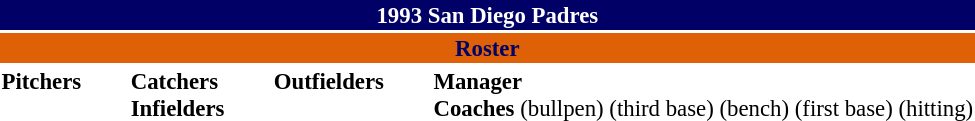<table class="toccolours" style="font-size: 95%;">
<tr>
<th colspan="10" style="background-color: #000066;; color: #FFFFFF; text-align: center;">1993 San Diego Padres</th>
</tr>
<tr>
<td colspan="10" style="background-color: #de6108; color: #000066; text-align: center;"><strong>Roster</strong></td>
</tr>
<tr>
<td valign="top"><strong>Pitchers</strong><br>





















</td>
<td width="25px"></td>
<td valign="top"><strong>Catchers</strong><br>



<strong>Infielders</strong>










</td>
<td width="25px"></td>
<td valign="top"><strong>Outfielders</strong><br>






</td>
<td width="25px"></td>
<td valign="top"><strong>Manager</strong><br>
<strong>Coaches</strong>
 (bullpen)
 (third base)
 (bench)
 (first base)
 (hitting)
</td>
</tr>
</table>
